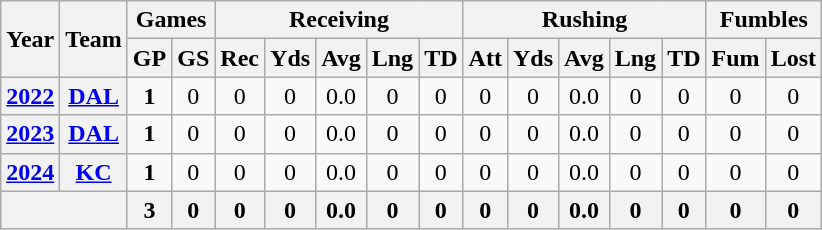<table class="wikitable" style="text-align:center;">
<tr>
<th rowspan="2">Year</th>
<th rowspan="2">Team</th>
<th colspan="2">Games</th>
<th colspan="5">Receiving</th>
<th colspan="5">Rushing</th>
<th colspan="2">Fumbles</th>
</tr>
<tr>
<th>GP</th>
<th>GS</th>
<th>Rec</th>
<th>Yds</th>
<th>Avg</th>
<th>Lng</th>
<th>TD</th>
<th>Att</th>
<th>Yds</th>
<th>Avg</th>
<th>Lng</th>
<th>TD</th>
<th>Fum</th>
<th>Lost</th>
</tr>
<tr>
<th><a href='#'>2022</a></th>
<th><a href='#'>DAL</a></th>
<td><strong>1</strong></td>
<td>0</td>
<td>0</td>
<td>0</td>
<td>0.0</td>
<td>0</td>
<td>0</td>
<td>0</td>
<td>0</td>
<td>0.0</td>
<td>0</td>
<td>0</td>
<td>0</td>
<td>0</td>
</tr>
<tr>
<th><a href='#'>2023</a></th>
<th><a href='#'>DAL</a></th>
<td><strong>1</strong></td>
<td>0</td>
<td>0</td>
<td>0</td>
<td>0.0</td>
<td>0</td>
<td>0</td>
<td>0</td>
<td>0</td>
<td>0.0</td>
<td>0</td>
<td>0</td>
<td>0</td>
<td>0</td>
</tr>
<tr>
<th><a href='#'>2024</a></th>
<th><a href='#'>KC</a></th>
<td><strong>1</strong></td>
<td>0</td>
<td>0</td>
<td>0</td>
<td>0.0</td>
<td>0</td>
<td>0</td>
<td>0</td>
<td>0</td>
<td>0.0</td>
<td>0</td>
<td>0</td>
<td>0</td>
<td>0</td>
</tr>
<tr>
<th colspan="2"></th>
<th>3</th>
<th>0</th>
<th>0</th>
<th>0</th>
<th>0.0</th>
<th>0</th>
<th>0</th>
<th>0</th>
<th>0</th>
<th>0.0</th>
<th>0</th>
<th>0</th>
<th>0</th>
<th>0</th>
</tr>
</table>
